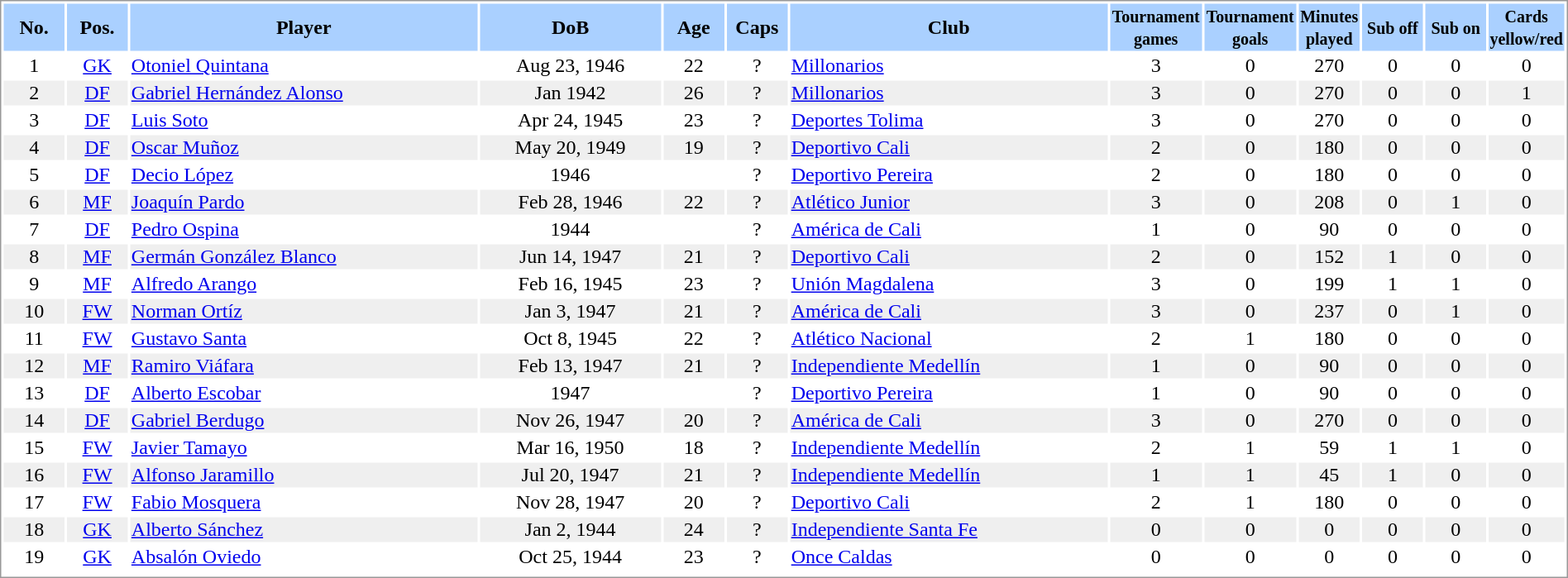<table border="0" width="100%" style="border: 1px solid #999; background-color:#FFFFFF; text-align:center">
<tr align="center" bgcolor="#AAD0FF">
<th width=4%>No.</th>
<th width=4%>Pos.</th>
<th width=23%>Player</th>
<th width=12%>DoB</th>
<th width=4%>Age</th>
<th width=4%>Caps</th>
<th width=21%>Club</th>
<th width=6%><small>Tournament<br>games</small></th>
<th width=6%><small>Tournament<br>goals</small></th>
<th width=4%><small>Minutes<br>played</small></th>
<th width=4%><small>Sub off</small></th>
<th width=4%><small>Sub on</small></th>
<th width=4%><small>Cards<br>yellow/red</small></th>
</tr>
<tr>
<td>1</td>
<td><a href='#'>GK</a></td>
<td align="left"><a href='#'>Otoniel Quintana</a></td>
<td>Aug 23, 1946</td>
<td>22</td>
<td>?</td>
<td align="left"> <a href='#'>Millonarios</a></td>
<td>3</td>
<td>0</td>
<td>270</td>
<td>0</td>
<td>0</td>
<td>0</td>
</tr>
<tr bgcolor="#EFEFEF">
<td>2</td>
<td><a href='#'>DF</a></td>
<td align="left"><a href='#'>Gabriel Hernández Alonso</a></td>
<td>Jan 1942</td>
<td>26</td>
<td>?</td>
<td align="left"> <a href='#'>Millonarios</a></td>
<td>3</td>
<td>0</td>
<td>270</td>
<td>0</td>
<td>0</td>
<td>1</td>
</tr>
<tr>
<td>3</td>
<td><a href='#'>DF</a></td>
<td align="left"><a href='#'>Luis Soto</a></td>
<td>Apr 24, 1945</td>
<td>23</td>
<td>?</td>
<td align="left"> <a href='#'>Deportes Tolima</a></td>
<td>3</td>
<td>0</td>
<td>270</td>
<td>0</td>
<td>0</td>
<td>0</td>
</tr>
<tr bgcolor="#EFEFEF">
<td>4</td>
<td><a href='#'>DF</a></td>
<td align="left"><a href='#'>Oscar Muñoz</a></td>
<td>May 20, 1949</td>
<td>19</td>
<td>?</td>
<td align="left"> <a href='#'>Deportivo Cali</a></td>
<td>2</td>
<td>0</td>
<td>180</td>
<td>0</td>
<td>0</td>
<td>0</td>
</tr>
<tr>
<td>5</td>
<td><a href='#'>DF</a></td>
<td align="left"><a href='#'>Decio López</a></td>
<td>1946</td>
<td></td>
<td>?</td>
<td align="left"> <a href='#'>Deportivo Pereira</a></td>
<td>2</td>
<td>0</td>
<td>180</td>
<td>0</td>
<td>0</td>
<td>0</td>
</tr>
<tr bgcolor="#EFEFEF">
<td>6</td>
<td><a href='#'>MF</a></td>
<td align="left"><a href='#'>Joaquín Pardo</a></td>
<td>Feb 28, 1946</td>
<td>22</td>
<td>?</td>
<td align="left"> <a href='#'>Atlético Junior</a></td>
<td>3</td>
<td>0</td>
<td>208</td>
<td>0</td>
<td>1</td>
<td>0</td>
</tr>
<tr>
<td>7</td>
<td><a href='#'>DF</a></td>
<td align="left"><a href='#'>Pedro Ospina</a></td>
<td>1944</td>
<td></td>
<td>?</td>
<td align="left"> <a href='#'>América de Cali</a></td>
<td>1</td>
<td>0</td>
<td>90</td>
<td>0</td>
<td>0</td>
<td>0</td>
</tr>
<tr bgcolor="#EFEFEF">
<td>8</td>
<td><a href='#'>MF</a></td>
<td align="left"><a href='#'>Germán González Blanco</a></td>
<td>Jun 14, 1947</td>
<td>21</td>
<td>?</td>
<td align="left"> <a href='#'>Deportivo Cali</a></td>
<td>2</td>
<td>0</td>
<td>152</td>
<td>1</td>
<td>0</td>
<td>0</td>
</tr>
<tr>
<td>9</td>
<td><a href='#'>MF</a></td>
<td align="left"><a href='#'>Alfredo Arango</a></td>
<td>Feb 16, 1945</td>
<td>23</td>
<td>?</td>
<td align="left"> <a href='#'>Unión Magdalena</a></td>
<td>3</td>
<td>0</td>
<td>199</td>
<td>1</td>
<td>1</td>
<td>0</td>
</tr>
<tr bgcolor="#EFEFEF">
<td>10</td>
<td><a href='#'>FW</a></td>
<td align="left"><a href='#'>Norman Ortíz</a></td>
<td>Jan 3, 1947</td>
<td>21</td>
<td>?</td>
<td align="left"> <a href='#'>América de Cali</a></td>
<td>3</td>
<td>0</td>
<td>237</td>
<td>0</td>
<td>1</td>
<td>0</td>
</tr>
<tr>
<td>11</td>
<td><a href='#'>FW</a></td>
<td align="left"><a href='#'>Gustavo Santa</a></td>
<td>Oct 8, 1945</td>
<td>22</td>
<td>?</td>
<td align="left"> <a href='#'>Atlético Nacional</a></td>
<td>2</td>
<td>1</td>
<td>180</td>
<td>0</td>
<td>0</td>
<td>0</td>
</tr>
<tr bgcolor="#EFEFEF">
<td>12</td>
<td><a href='#'>MF</a></td>
<td align="left"><a href='#'>Ramiro Viáfara</a></td>
<td>Feb 13, 1947</td>
<td>21</td>
<td>?</td>
<td align="left"> <a href='#'>Independiente Medellín</a></td>
<td>1</td>
<td>0</td>
<td>90</td>
<td>0</td>
<td>0</td>
<td>0</td>
</tr>
<tr>
<td>13</td>
<td><a href='#'>DF</a></td>
<td align="left"><a href='#'>Alberto Escobar</a></td>
<td>1947</td>
<td></td>
<td>?</td>
<td align="left"> <a href='#'>Deportivo Pereira</a></td>
<td>1</td>
<td>0</td>
<td>90</td>
<td>0</td>
<td>0</td>
<td>0</td>
</tr>
<tr bgcolor="#EFEFEF">
<td>14</td>
<td><a href='#'>DF</a></td>
<td align="left"><a href='#'>Gabriel Berdugo</a></td>
<td>Nov 26, 1947</td>
<td>20</td>
<td>?</td>
<td align="left"> <a href='#'>América de Cali</a></td>
<td>3</td>
<td>0</td>
<td>270</td>
<td>0</td>
<td>0</td>
<td>0</td>
</tr>
<tr>
<td>15</td>
<td><a href='#'>FW</a></td>
<td align="left"><a href='#'>Javier Tamayo</a></td>
<td>Mar 16, 1950</td>
<td>18</td>
<td>?</td>
<td align="left"> <a href='#'>Independiente Medellín</a></td>
<td>2</td>
<td>1</td>
<td>59</td>
<td>1</td>
<td>1</td>
<td>0</td>
</tr>
<tr bgcolor="#EFEFEF">
<td>16</td>
<td><a href='#'>FW</a></td>
<td align="left"><a href='#'>Alfonso Jaramillo</a></td>
<td>Jul 20, 1947</td>
<td>21</td>
<td>?</td>
<td align="left"> <a href='#'>Independiente Medellín</a></td>
<td>1</td>
<td>1</td>
<td>45</td>
<td>1</td>
<td>0</td>
<td>0</td>
</tr>
<tr>
<td>17</td>
<td><a href='#'>FW</a></td>
<td align="left"><a href='#'>Fabio Mosquera</a></td>
<td>Nov 28, 1947</td>
<td>20</td>
<td>?</td>
<td align="left"> <a href='#'>Deportivo Cali</a></td>
<td>2</td>
<td>1</td>
<td>180</td>
<td>0</td>
<td>0</td>
<td>0</td>
</tr>
<tr bgcolor="#EFEFEF">
<td>18</td>
<td><a href='#'>GK</a></td>
<td align="left"><a href='#'>Alberto Sánchez</a></td>
<td>Jan 2, 1944</td>
<td>24</td>
<td>?</td>
<td align="left"> <a href='#'>Independiente Santa Fe</a></td>
<td>0</td>
<td>0</td>
<td>0</td>
<td>0</td>
<td>0</td>
<td>0</td>
</tr>
<tr>
<td>19</td>
<td><a href='#'>GK</a></td>
<td align="left"><a href='#'>Absalón Oviedo</a></td>
<td>Oct 25, 1944</td>
<td>23</td>
<td>?</td>
<td align="left"> <a href='#'>Once Caldas</a></td>
<td>0</td>
<td>0</td>
<td>0</td>
<td>0</td>
<td>0</td>
<td>0</td>
</tr>
<tr bgcolor="#EFEFEF">
</tr>
<tr>
</tr>
</table>
